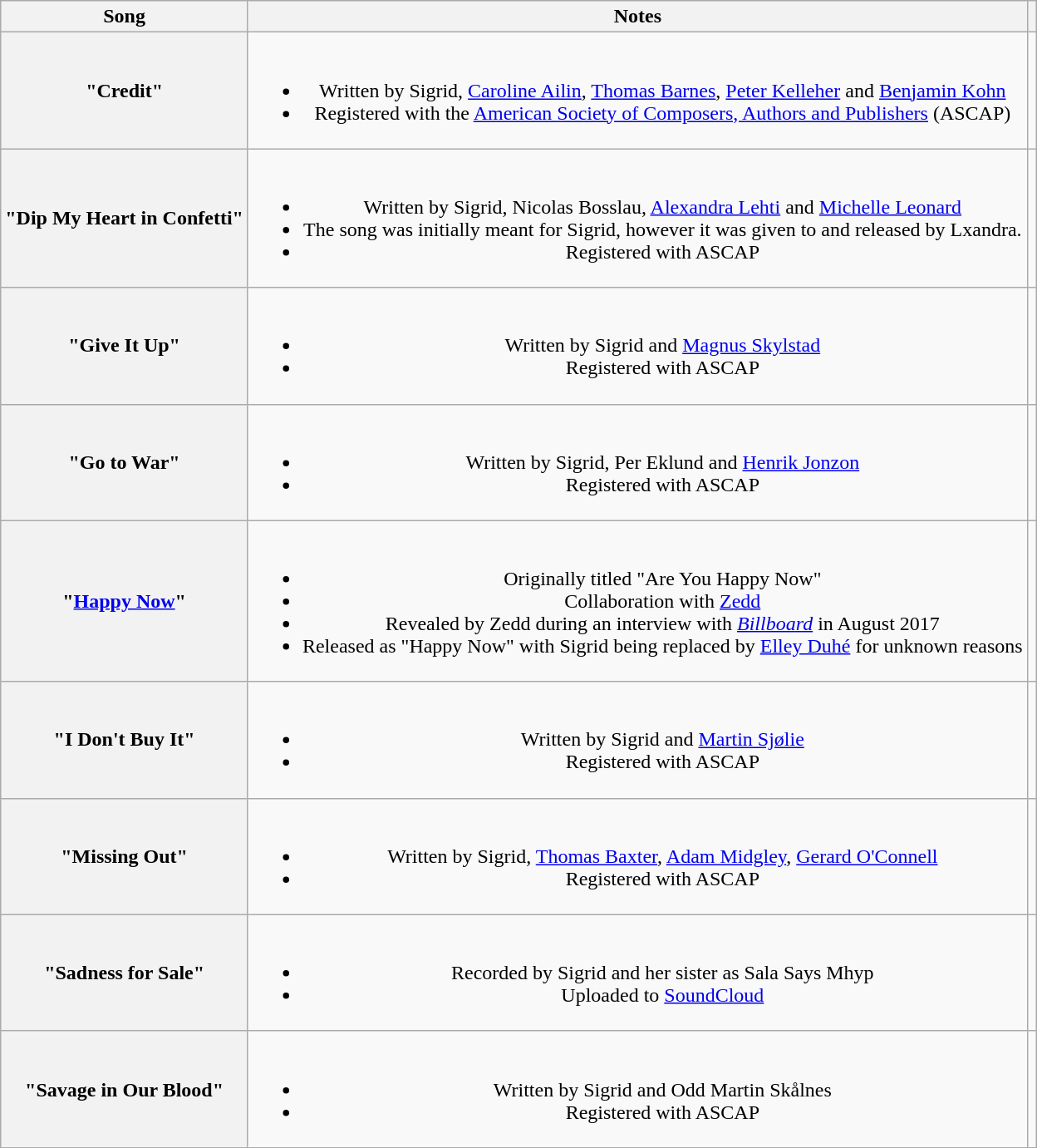<table class="wikitable sortable plainrowheaders" style="text-align:center;">
<tr>
<th scope="col">Song</th>
<th class="unsortable" scope="col">Notes</th>
<th class="unsortable" scope="col"></th>
</tr>
<tr>
<th scope="row">"Credit"</th>
<td><br><ul><li>Written by Sigrid, <a href='#'>Caroline Ailin</a>, <a href='#'>Thomas Barnes</a>, <a href='#'>Peter Kelleher</a> and <a href='#'>Benjamin Kohn</a></li><li>Registered with the <a href='#'>American Society of Composers, Authors and Publishers</a> (ASCAP)</li></ul></td>
<td></td>
</tr>
<tr>
<th scope="row">"Dip My Heart in Confetti"</th>
<td><br><ul><li>Written by Sigrid, Nicolas Bosslau, <a href='#'>Alexandra Lehti</a> and <a href='#'>Michelle Leonard</a></li><li>The song was initially meant for Sigrid, however it was given to and released by Lxandra.</li><li>Registered with ASCAP</li></ul></td>
<td></td>
</tr>
<tr>
<th scope="row">"Give It Up"</th>
<td><br><ul><li>Written by Sigrid and <a href='#'>Magnus Skylstad</a></li><li>Registered with ASCAP</li></ul></td>
<td></td>
</tr>
<tr>
<th scope="row">"Go to War"</th>
<td><br><ul><li>Written by Sigrid, Per Eklund and <a href='#'>Henrik Jonzon</a></li><li>Registered with ASCAP</li></ul></td>
<td></td>
</tr>
<tr>
<th scope="row">"<a href='#'>Happy Now</a>"</th>
<td><br><ul><li>Originally titled "Are You Happy Now"</li><li>Collaboration with <a href='#'>Zedd</a></li><li>Revealed by Zedd during an interview with <em><a href='#'>Billboard</a></em> in August 2017</li><li>Released as "Happy Now" with Sigrid being replaced by <a href='#'>Elley Duhé</a> for unknown reasons</li></ul></td>
<td></td>
</tr>
<tr>
<th scope="row">"I Don't Buy It"</th>
<td><br><ul><li>Written by Sigrid and <a href='#'>Martin Sjølie</a></li><li>Registered with ASCAP</li></ul></td>
<td></td>
</tr>
<tr>
<th scope="row">"Missing Out"</th>
<td><br><ul><li>Written by Sigrid, <a href='#'>Thomas Baxter</a>, <a href='#'>Adam Midgley</a>, <a href='#'>Gerard O'Connell</a></li><li>Registered with ASCAP</li></ul></td>
<td></td>
</tr>
<tr>
<th scope="row">"Sadness for Sale"</th>
<td><br><ul><li>Recorded by Sigrid and her sister as Sala Says Mhyp</li><li>Uploaded to <a href='#'>SoundCloud</a></li></ul></td>
<td></td>
</tr>
<tr>
<th scope="row">"Savage in Our Blood"</th>
<td><br><ul><li>Written by Sigrid and Odd Martin Skålnes</li><li>Registered with ASCAP</li></ul></td>
<td></td>
</tr>
</table>
